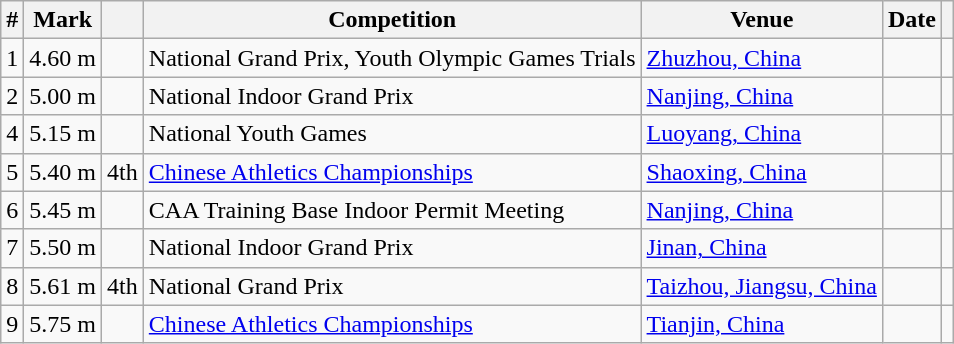<table class="wikitable sortable">
<tr>
<th>#</th>
<th>Mark</th>
<th class=unsortable></th>
<th>Competition</th>
<th>Venue</th>
<th>Date</th>
<th class=unsortable></th>
</tr>
<tr>
<td align=center>1</td>
<td align=right>4.60 m</td>
<td></td>
<td>National Grand Prix, Youth Olympic Games Trials</td>
<td><a href='#'>Zhuzhou, China</a></td>
<td align=right></td>
<td></td>
</tr>
<tr>
<td align=center>2</td>
<td align=right>5.00 m</td>
<td></td>
<td>National Indoor Grand Prix</td>
<td><a href='#'>Nanjing, China</a></td>
<td align=right></td>
<td></td>
</tr>
<tr>
<td align=center>4</td>
<td align=right>5.15 m</td>
<td></td>
<td>National Youth Games</td>
<td><a href='#'>Luoyang, China</a></td>
<td align=right></td>
<td></td>
</tr>
<tr>
<td align=center>5</td>
<td align=right>5.40 m</td>
<td>4th</td>
<td><a href='#'>Chinese Athletics Championships</a></td>
<td><a href='#'>Shaoxing, China</a></td>
<td align=right></td>
<td></td>
</tr>
<tr>
<td align=center>6</td>
<td align=right>5.45 m</td>
<td></td>
<td>CAA Training Base Indoor Permit Meeting</td>
<td><a href='#'>Nanjing, China</a></td>
<td align=right></td>
<td></td>
</tr>
<tr>
<td align=center>7</td>
<td align=right>5.50 m</td>
<td></td>
<td>National Indoor Grand Prix</td>
<td><a href='#'>Jinan, China</a></td>
<td align=right></td>
<td></td>
</tr>
<tr>
<td align=center>8</td>
<td align=right>5.61 m</td>
<td>4th</td>
<td>National Grand Prix</td>
<td><a href='#'>Taizhou, Jiangsu, China</a></td>
<td align=right></td>
<td></td>
</tr>
<tr>
<td align=center>9</td>
<td align=right>5.75 m</td>
<td></td>
<td><a href='#'>Chinese Athletics Championships</a></td>
<td><a href='#'>Tianjin, China</a></td>
<td align=right></td>
<td></td>
</tr>
</table>
